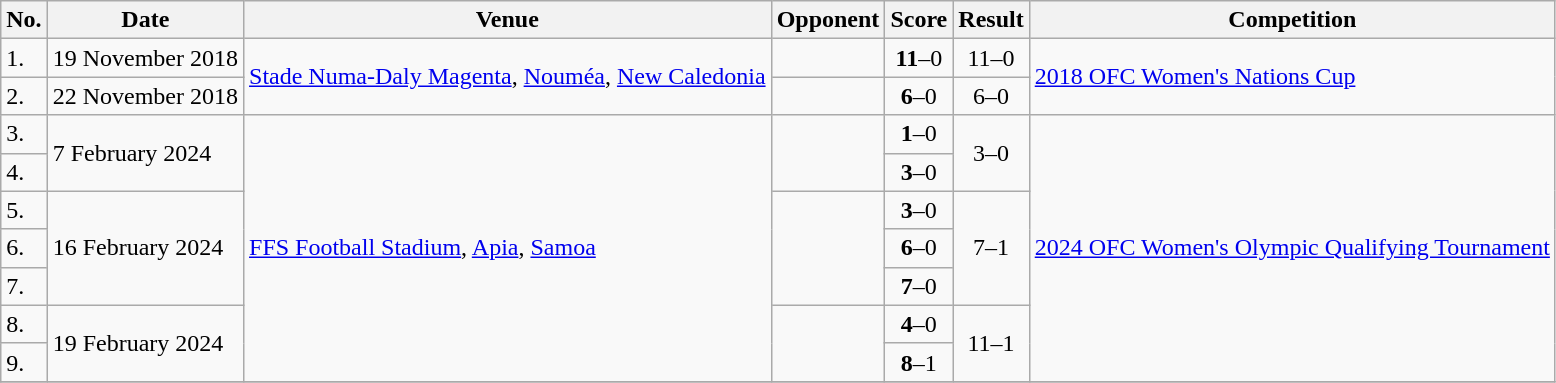<table class="wikitable">
<tr>
<th>No.</th>
<th>Date</th>
<th>Venue</th>
<th>Opponent</th>
<th>Score</th>
<th>Result</th>
<th>Competition</th>
</tr>
<tr>
<td>1.</td>
<td>19 November 2018</td>
<td rowspan=2><a href='#'>Stade Numa-Daly Magenta</a>, <a href='#'>Nouméa</a>, <a href='#'>New Caledonia</a></td>
<td></td>
<td align=center><strong>11</strong>–0</td>
<td align=center>11–0</td>
<td rowspan=2><a href='#'>2018 OFC Women's Nations Cup</a></td>
</tr>
<tr>
<td>2.</td>
<td>22 November 2018</td>
<td></td>
<td align=center><strong>6</strong>–0</td>
<td align=center>6–0</td>
</tr>
<tr>
<td>3.</td>
<td rowspan=2>7 February 2024</td>
<td rowspan=7><a href='#'>FFS Football Stadium</a>, <a href='#'>Apia</a>, <a href='#'>Samoa</a></td>
<td rowspan=2></td>
<td align=center><strong>1</strong>–0</td>
<td rowspan=2 align=center>3–0</td>
<td rowspan=7><a href='#'>2024 OFC Women's Olympic Qualifying Tournament</a></td>
</tr>
<tr>
<td>4.</td>
<td align=center><strong>3</strong>–0</td>
</tr>
<tr>
<td>5.</td>
<td rowspan=3>16 February 2024</td>
<td rowspan=3></td>
<td align=center><strong>3</strong>–0</td>
<td rowspan=3 align=center>7–1</td>
</tr>
<tr>
<td>6.</td>
<td align=center><strong>6</strong>–0</td>
</tr>
<tr>
<td>7.</td>
<td align=center><strong>7</strong>–0</td>
</tr>
<tr>
<td>8.</td>
<td rowspan=2>19 February 2024</td>
<td rowspan=2></td>
<td align=center><strong>4</strong>–0</td>
<td rowspan=2 align=center>11–1</td>
</tr>
<tr>
<td>9.</td>
<td align=center><strong>8</strong>–1</td>
</tr>
<tr>
</tr>
</table>
